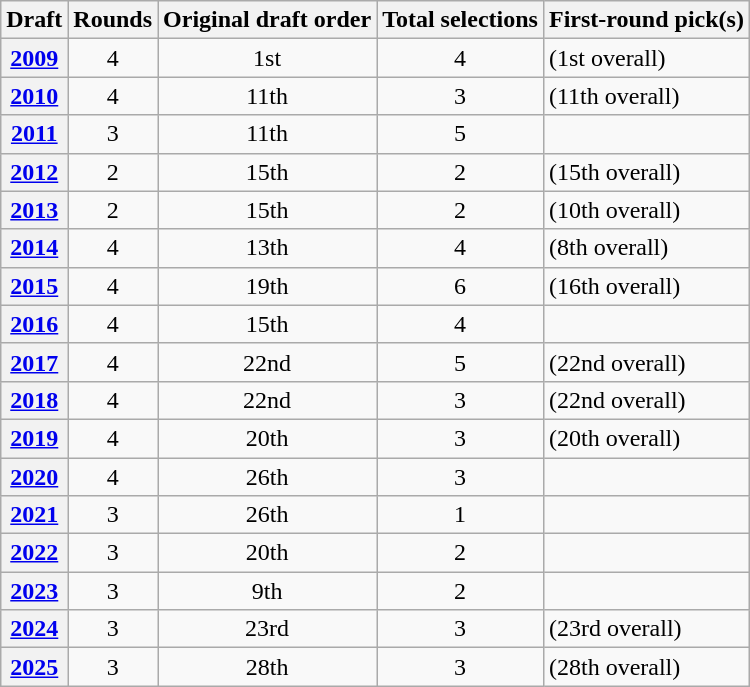<table class="wikitable sortable" style="text-align: center;">
<tr>
<th scope="col">Draft</th>
<th scope="col">Rounds</th>
<th scope="col">Original draft order</th>
<th scope="col">Total selections</th>
<th scope="col">First-round pick(s)</th>
</tr>
<tr>
<th scope="row"><a href='#'>2009</a></th>
<td>4</td>
<td>1st</td>
<td>4</td>
<td align="left"> (1st overall)</td>
</tr>
<tr>
<th scope="row"><a href='#'>2010</a></th>
<td>4</td>
<td>11th</td>
<td>3</td>
<td align="left"> (11th overall)</td>
</tr>
<tr>
<th scope="row"><a href='#'>2011</a></th>
<td>3</td>
<td>11th</td>
<td>5</td>
<td></td>
</tr>
<tr>
<th scope="row"><a href='#'>2012</a></th>
<td>2</td>
<td>15th</td>
<td>2</td>
<td align="left"> (15th overall)</td>
</tr>
<tr>
<th scope="row"><a href='#'>2013</a></th>
<td>2</td>
<td>15th</td>
<td>2</td>
<td align="left"> (10th overall)</td>
</tr>
<tr>
<th scope="row"><a href='#'>2014</a></th>
<td>4</td>
<td>13th</td>
<td>4</td>
<td align="left"> (8th overall)</td>
</tr>
<tr>
<th scope="row"><a href='#'>2015</a></th>
<td>4</td>
<td>19th</td>
<td>6</td>
<td align="left"> (16th overall)</td>
</tr>
<tr>
<th scope="row"><a href='#'>2016</a></th>
<td>4</td>
<td>15th</td>
<td>4</td>
<td></td>
</tr>
<tr>
<th scope="row"><a href='#'>2017</a></th>
<td>4</td>
<td>22nd</td>
<td>5</td>
<td align="left"> (22nd overall)</td>
</tr>
<tr>
<th scope="row"><a href='#'>2018</a></th>
<td>4</td>
<td>22nd</td>
<td>3</td>
<td align="left"> (22nd overall)</td>
</tr>
<tr>
<th scope="row"><a href='#'>2019</a></th>
<td>4</td>
<td>20th</td>
<td>3</td>
<td align="left"> (20th overall)</td>
</tr>
<tr>
<th scope="row"><a href='#'>2020</a></th>
<td>4</td>
<td>26th</td>
<td>3</td>
<td></td>
</tr>
<tr>
<th scope="row"><a href='#'>2021</a></th>
<td>3</td>
<td>26th</td>
<td>1</td>
<td></td>
</tr>
<tr>
<th scope="row"><a href='#'>2022</a></th>
<td>3</td>
<td>20th</td>
<td>2</td>
<td></td>
</tr>
<tr>
<th scope="row"><a href='#'>2023</a></th>
<td>3</td>
<td>9th</td>
<td>2</td>
<td></td>
</tr>
<tr>
<th scope="row"><a href='#'>2024</a></th>
<td>3</td>
<td>23rd</td>
<td>3</td>
<td align="left"> (23rd overall)</td>
</tr>
<tr>
<th scope="row"><a href='#'>2025</a></th>
<td>3</td>
<td>28th</td>
<td>3</td>
<td align="left"> (28th overall)</td>
</tr>
</table>
